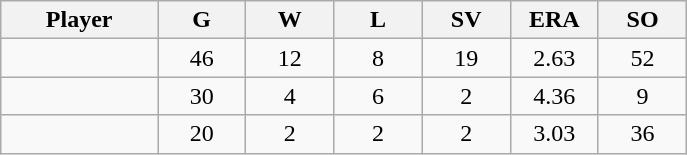<table class="wikitable sortable">
<tr>
<th bgcolor="#DDDDFF" width="16%">Player</th>
<th bgcolor="#DDDDFF" width="9%">G</th>
<th bgcolor="#DDDDFF" width="9%">W</th>
<th bgcolor="#DDDDFF" width="9%">L</th>
<th bgcolor="#DDDDFF" width="9%">SV</th>
<th bgcolor="#DDDDFF" width="9%">ERA</th>
<th bgcolor="#DDDDFF" width="9%">SO</th>
</tr>
<tr align="center">
<td></td>
<td>46</td>
<td>12</td>
<td>8</td>
<td>19</td>
<td>2.63</td>
<td>52</td>
</tr>
<tr align="center">
<td></td>
<td>30</td>
<td>4</td>
<td>6</td>
<td>2</td>
<td>4.36</td>
<td>9</td>
</tr>
<tr align="center">
<td></td>
<td>20</td>
<td>2</td>
<td>2</td>
<td>2</td>
<td>3.03</td>
<td>36</td>
</tr>
</table>
